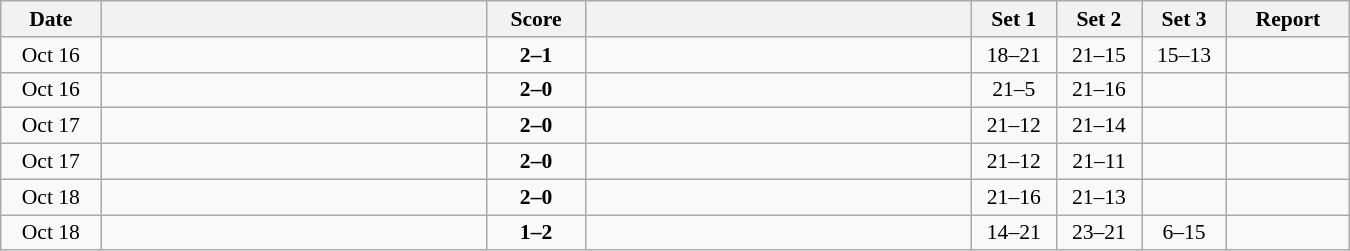<table class="wikitable" style="text-align: center; font-size:90% ">
<tr>
<th width="60">Date</th>
<th align="right" width="250"></th>
<th width="60">Score</th>
<th align="left" width="250"></th>
<th width="50">Set 1</th>
<th width="50">Set 2</th>
<th width="50">Set 3</th>
<th width="75">Report</th>
</tr>
<tr>
<td>Oct 16</td>
<td align=left><strong></strong></td>
<td align=center><strong>2–1</strong></td>
<td align=left></td>
<td>18–21</td>
<td>21–15</td>
<td>15–13</td>
<td></td>
</tr>
<tr>
<td>Oct 16</td>
<td align=left><strong></strong></td>
<td align=center><strong>2–0</strong></td>
<td align=left></td>
<td>21–5</td>
<td>21–16</td>
<td></td>
<td></td>
</tr>
<tr>
<td>Oct 17</td>
<td align=left><strong></strong></td>
<td align=center><strong>2–0</strong></td>
<td align=left></td>
<td>21–12</td>
<td>21–14</td>
<td></td>
<td></td>
</tr>
<tr>
<td>Oct 17</td>
<td align=left><strong></strong></td>
<td align=center><strong>2–0</strong></td>
<td align=left></td>
<td>21–12</td>
<td>21–11</td>
<td></td>
<td></td>
</tr>
<tr>
<td>Oct 18</td>
<td align=left><strong></strong></td>
<td align=center><strong>2–0</strong></td>
<td align=left></td>
<td>21–16</td>
<td>21–13</td>
<td></td>
<td></td>
</tr>
<tr>
<td>Oct 18</td>
<td align=left></td>
<td align=center><strong>1–2</strong></td>
<td align=left><strong></strong></td>
<td>14–21</td>
<td>23–21</td>
<td>6–15</td>
<td></td>
</tr>
</table>
